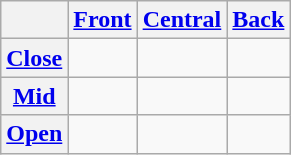<table class="wikitable" style="text-align:center">
<tr>
<th></th>
<th><a href='#'>Front</a></th>
<th><a href='#'>Central</a></th>
<th><a href='#'>Back</a></th>
</tr>
<tr align="center">
<th><a href='#'>Close</a></th>
<td> </td>
<td></td>
<td> </td>
</tr>
<tr align="center">
<th><a href='#'>Mid</a></th>
<td> </td>
<td></td>
<td> </td>
</tr>
<tr align="center">
<th><a href='#'>Open</a></th>
<td></td>
<td> </td>
<td></td>
</tr>
</table>
